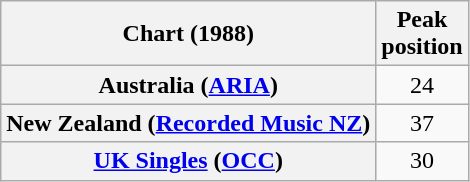<table class="wikitable sortable plainrowheaders">
<tr>
<th scope="col">Chart (1988)</th>
<th scope="col">Peak<br>position</th>
</tr>
<tr>
<th scope="row">Australia (<a href='#'>ARIA</a>)</th>
<td align="center">24</td>
</tr>
<tr>
<th scope="row">New Zealand (<a href='#'>Recorded Music NZ</a>)</th>
<td align="center">37</td>
</tr>
<tr>
<th scope="row"><a href='#'>UK Singles</a> (<a href='#'>OCC</a>)</th>
<td align="center">30</td>
</tr>
</table>
